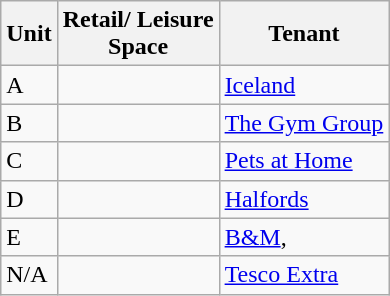<table class="wikitable">
<tr>
<th>Unit</th>
<th>Retail/ Leisure<br>Space</th>
<th>Tenant</th>
</tr>
<tr>
<td>A</td>
<td></td>
<td><a href='#'>Iceland</a></td>
</tr>
<tr>
<td>B</td>
<td></td>
<td><a href='#'>The Gym Group</a></td>
</tr>
<tr>
<td>C</td>
<td></td>
<td><a href='#'>Pets at Home</a></td>
</tr>
<tr>
<td>D</td>
<td></td>
<td><a href='#'>Halfords</a></td>
</tr>
<tr>
<td>E</td>
<td></td>
<td><a href='#'>B&M</a>,</td>
</tr>
<tr>
<td>N/A</td>
<td></td>
<td><a href='#'>Tesco Extra</a></td>
</tr>
</table>
